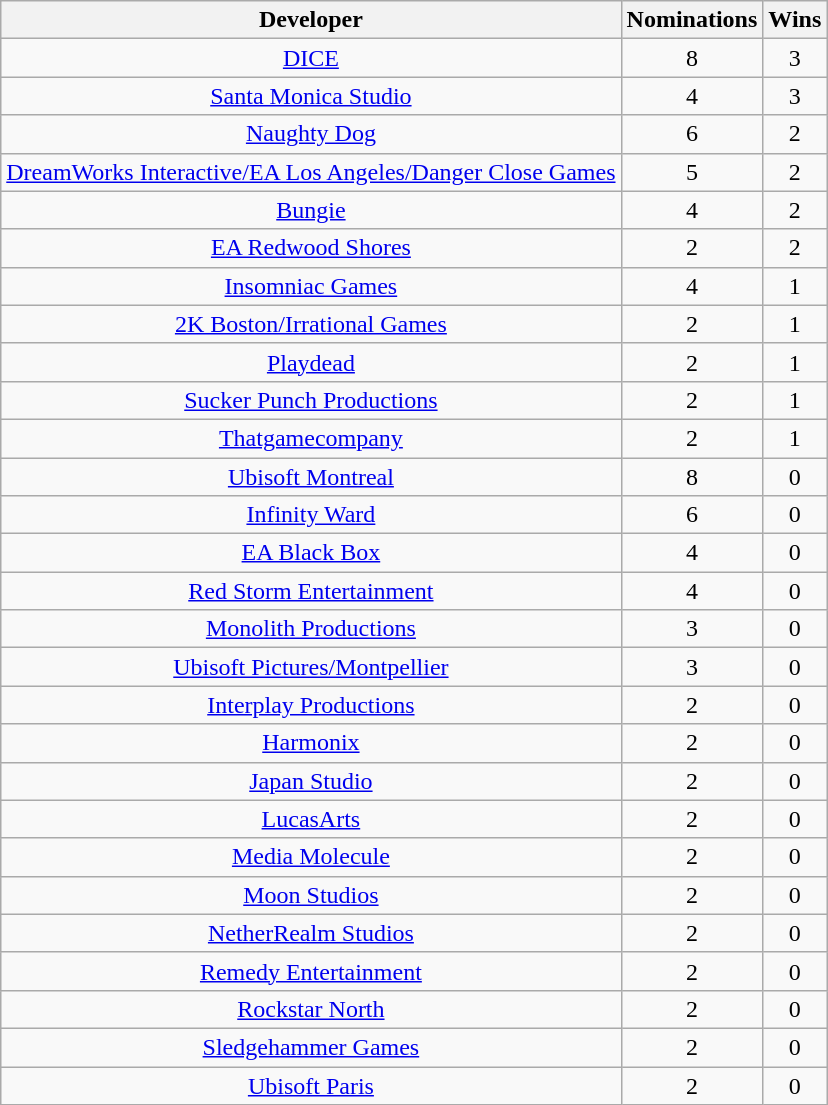<table class="wikitable sortable plainrowheaders" rowspan="2" style="text-align:center;" background: #f6e39c;>
<tr>
<th scope="col">Developer</th>
<th scope="col">Nominations</th>
<th scope="col">Wins</th>
</tr>
<tr>
<td><a href='#'>DICE</a></td>
<td>8</td>
<td>3</td>
</tr>
<tr>
<td><a href='#'>Santa Monica Studio</a></td>
<td>4</td>
<td>3</td>
</tr>
<tr>
<td><a href='#'>Naughty Dog</a></td>
<td>6</td>
<td>2</td>
</tr>
<tr>
<td><a href='#'>DreamWorks Interactive/EA Los Angeles/Danger Close Games</a></td>
<td>5</td>
<td>2</td>
</tr>
<tr>
<td><a href='#'>Bungie</a></td>
<td>4</td>
<td>2</td>
</tr>
<tr>
<td><a href='#'>EA Redwood Shores</a></td>
<td>2</td>
<td>2</td>
</tr>
<tr>
<td><a href='#'>Insomniac Games</a></td>
<td>4</td>
<td>1</td>
</tr>
<tr>
<td><a href='#'>2K Boston/Irrational Games</a></td>
<td>2</td>
<td>1</td>
</tr>
<tr>
<td><a href='#'>Playdead</a></td>
<td>2</td>
<td>1</td>
</tr>
<tr>
<td><a href='#'>Sucker Punch Productions</a></td>
<td>2</td>
<td>1</td>
</tr>
<tr>
<td><a href='#'>Thatgamecompany</a></td>
<td>2</td>
<td>1</td>
</tr>
<tr>
<td><a href='#'>Ubisoft Montreal</a></td>
<td>8</td>
<td>0</td>
</tr>
<tr>
<td><a href='#'>Infinity Ward</a></td>
<td>6</td>
<td>0</td>
</tr>
<tr>
<td><a href='#'>EA Black Box</a></td>
<td>4</td>
<td>0</td>
</tr>
<tr>
<td><a href='#'>Red Storm Entertainment</a></td>
<td>4</td>
<td>0</td>
</tr>
<tr>
<td><a href='#'>Monolith Productions</a></td>
<td>3</td>
<td>0</td>
</tr>
<tr>
<td><a href='#'>Ubisoft Pictures/Montpellier</a></td>
<td>3</td>
<td>0</td>
</tr>
<tr>
<td><a href='#'>Interplay Productions</a></td>
<td>2</td>
<td>0</td>
</tr>
<tr>
<td><a href='#'>Harmonix</a></td>
<td>2</td>
<td>0</td>
</tr>
<tr>
<td><a href='#'>Japan Studio</a></td>
<td>2</td>
<td>0</td>
</tr>
<tr>
<td><a href='#'>LucasArts</a></td>
<td>2</td>
<td>0</td>
</tr>
<tr>
<td><a href='#'>Media Molecule</a></td>
<td>2</td>
<td>0</td>
</tr>
<tr>
<td><a href='#'>Moon Studios</a></td>
<td>2</td>
<td>0</td>
</tr>
<tr>
<td><a href='#'>NetherRealm Studios</a></td>
<td>2</td>
<td>0</td>
</tr>
<tr>
<td><a href='#'>Remedy Entertainment</a></td>
<td>2</td>
<td>0</td>
</tr>
<tr>
<td><a href='#'>Rockstar North</a></td>
<td>2</td>
<td>0</td>
</tr>
<tr>
<td><a href='#'>Sledgehammer Games</a></td>
<td>2</td>
<td>0</td>
</tr>
<tr>
<td><a href='#'>Ubisoft Paris</a></td>
<td>2</td>
<td>0</td>
</tr>
</table>
